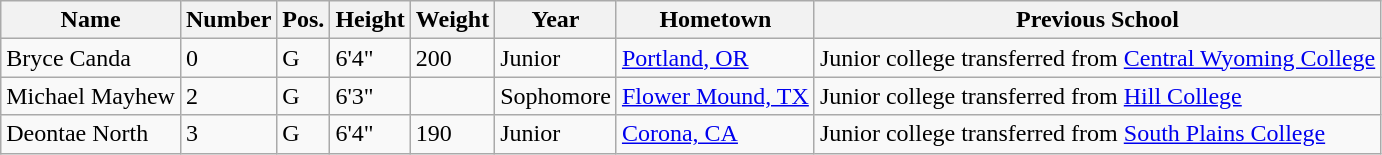<table class="wikitable sortable" border="1">
<tr>
<th>Name</th>
<th>Number</th>
<th>Pos.</th>
<th>Height</th>
<th>Weight</th>
<th>Year</th>
<th>Hometown</th>
<th class="unsortable">Previous School</th>
</tr>
<tr>
<td>Bryce Canda</td>
<td>0</td>
<td>G</td>
<td>6'4"</td>
<td>200</td>
<td>Junior</td>
<td><a href='#'>Portland, OR</a></td>
<td>Junior college transferred from <a href='#'>Central Wyoming College</a></td>
</tr>
<tr>
<td>Michael Mayhew</td>
<td>2</td>
<td>G</td>
<td>6'3"</td>
<td></td>
<td>Sophomore</td>
<td><a href='#'>Flower Mound, TX</a></td>
<td>Junior college transferred from <a href='#'>Hill College</a></td>
</tr>
<tr>
<td>Deontae North</td>
<td>3</td>
<td>G</td>
<td>6'4"</td>
<td>190</td>
<td>Junior</td>
<td><a href='#'>Corona, CA</a></td>
<td>Junior college transferred from <a href='#'>South Plains College</a></td>
</tr>
</table>
